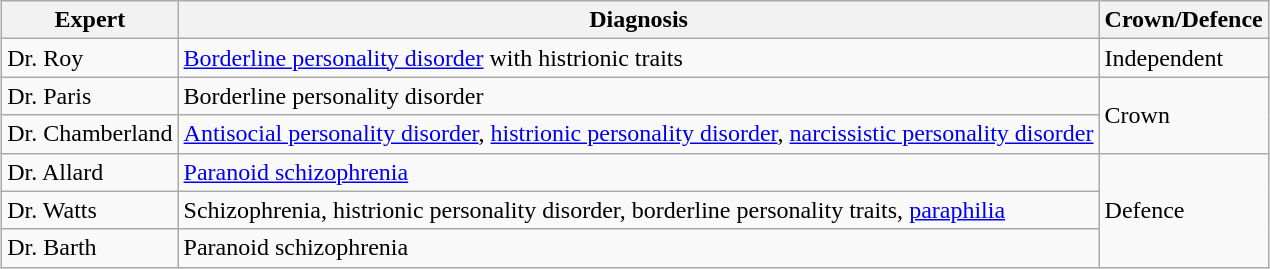<table class="wikitable" style="margin: 1em auto 1em auto;">
<tr>
<th>Expert</th>
<th>Diagnosis</th>
<th>Crown/Defence</th>
</tr>
<tr>
<td>Dr. Roy</td>
<td><a href='#'>Borderline personality disorder</a> with histrionic traits</td>
<td>Independent</td>
</tr>
<tr>
<td>Dr. Paris</td>
<td>Borderline personality disorder</td>
<td rowspan="2">Crown</td>
</tr>
<tr>
<td>Dr. Chamberland</td>
<td><a href='#'>Antisocial personality disorder</a>, <a href='#'>histrionic personality disorder</a>, <a href='#'>narcissistic personality disorder</a></td>
</tr>
<tr>
<td>Dr. Allard</td>
<td><a href='#'>Paranoid schizophrenia</a></td>
<td rowspan="3">Defence</td>
</tr>
<tr>
<td>Dr. Watts</td>
<td>Schizophrenia, histrionic personality disorder, borderline personality traits, <a href='#'>paraphilia</a></td>
</tr>
<tr>
<td>Dr. Barth</td>
<td>Paranoid schizophrenia</td>
</tr>
</table>
